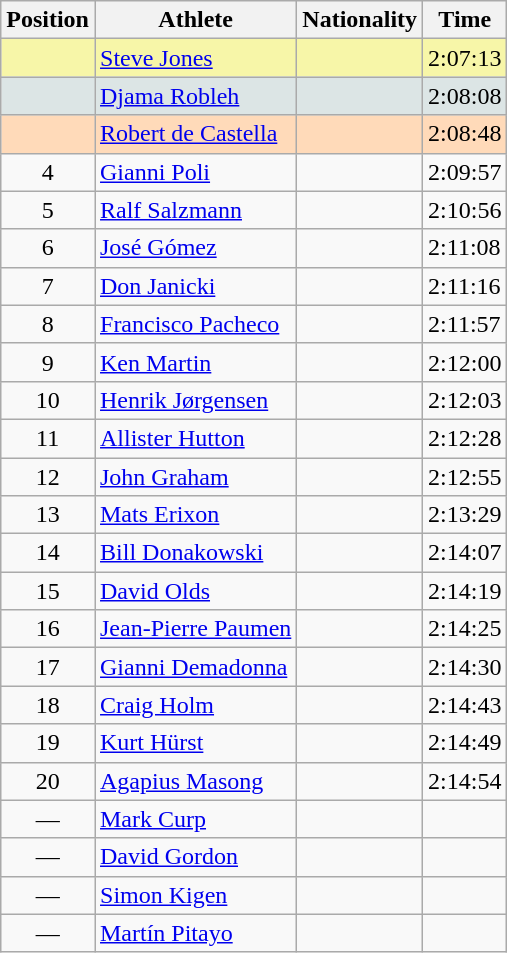<table class="wikitable sortable">
<tr>
<th>Position</th>
<th>Athlete</th>
<th>Nationality</th>
<th>Time</th>
</tr>
<tr bgcolor=#F7F6A8>
<td align=center></td>
<td><a href='#'>Steve Jones</a></td>
<td></td>
<td>2:07:13</td>
</tr>
<tr bgcolor=#DCE5E5>
<td align=center></td>
<td><a href='#'>Djama Robleh</a></td>
<td></td>
<td>2:08:08</td>
</tr>
<tr bgcolor=#FFDAB9>
<td align=center></td>
<td><a href='#'>Robert de Castella</a></td>
<td></td>
<td>2:08:48</td>
</tr>
<tr>
<td align=center>4</td>
<td><a href='#'>Gianni Poli</a></td>
<td></td>
<td>2:09:57</td>
</tr>
<tr>
<td align=center>5</td>
<td><a href='#'>Ralf Salzmann</a></td>
<td></td>
<td>2:10:56</td>
</tr>
<tr>
<td align=center>6</td>
<td><a href='#'>José Gómez</a></td>
<td></td>
<td>2:11:08</td>
</tr>
<tr>
<td align=center>7</td>
<td><a href='#'>Don Janicki</a></td>
<td></td>
<td>2:11:16</td>
</tr>
<tr>
<td align=center>8</td>
<td><a href='#'>Francisco Pacheco</a></td>
<td></td>
<td>2:11:57</td>
</tr>
<tr>
<td align=center>9</td>
<td><a href='#'>Ken Martin</a></td>
<td></td>
<td>2:12:00</td>
</tr>
<tr>
<td align=center>10</td>
<td><a href='#'>Henrik Jørgensen</a></td>
<td></td>
<td>2:12:03</td>
</tr>
<tr>
<td align=center>11</td>
<td><a href='#'>Allister Hutton</a></td>
<td></td>
<td>2:12:28</td>
</tr>
<tr>
<td align=center>12</td>
<td><a href='#'>John Graham</a></td>
<td></td>
<td>2:12:55</td>
</tr>
<tr>
<td align=center>13</td>
<td><a href='#'>Mats Erixon</a></td>
<td></td>
<td>2:13:29</td>
</tr>
<tr>
<td align=center>14</td>
<td><a href='#'>Bill Donakowski</a></td>
<td></td>
<td>2:14:07</td>
</tr>
<tr>
<td align=center>15</td>
<td><a href='#'>David Olds</a></td>
<td></td>
<td>2:14:19</td>
</tr>
<tr>
<td align=center>16</td>
<td><a href='#'>Jean-Pierre Paumen</a></td>
<td></td>
<td>2:14:25</td>
</tr>
<tr>
<td align=center>17</td>
<td><a href='#'>Gianni Demadonna</a></td>
<td></td>
<td>2:14:30</td>
</tr>
<tr>
<td align=center>18</td>
<td><a href='#'>Craig Holm</a></td>
<td></td>
<td>2:14:43</td>
</tr>
<tr>
<td align=center>19</td>
<td><a href='#'>Kurt Hürst</a></td>
<td></td>
<td>2:14:49</td>
</tr>
<tr>
<td align=center>20</td>
<td><a href='#'>Agapius Masong</a></td>
<td></td>
<td>2:14:54</td>
</tr>
<tr>
<td align=center>—</td>
<td><a href='#'>Mark Curp</a></td>
<td></td>
<td></td>
</tr>
<tr>
<td align=center>—</td>
<td><a href='#'>David Gordon</a></td>
<td></td>
<td></td>
</tr>
<tr>
<td align=center>—</td>
<td><a href='#'>Simon Kigen</a></td>
<td></td>
<td></td>
</tr>
<tr>
<td align=center>—</td>
<td><a href='#'>Martín Pitayo</a></td>
<td></td>
<td></td>
</tr>
</table>
